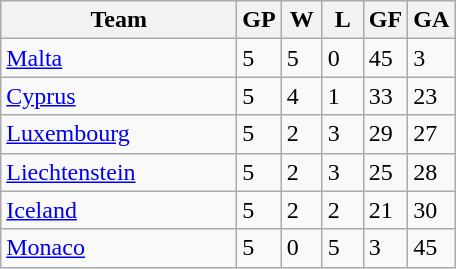<table class="wikitable">
<tr>
<th width=150>Team</th>
<th width=20>GP</th>
<th width=20>W</th>
<th width=20>L</th>
<th width=20>GF</th>
<th width=20>GA</th>
</tr>
<tr>
<td align="left"> <a href='#'>Malta</a></td>
<td>5</td>
<td>5</td>
<td>0</td>
<td>45</td>
<td>3</td>
</tr>
<tr>
<td align="left"> <a href='#'>Cyprus</a></td>
<td>5</td>
<td>4</td>
<td>1</td>
<td>33</td>
<td>23</td>
</tr>
<tr>
<td align="left"> <a href='#'>Luxembourg</a></td>
<td>5</td>
<td>2</td>
<td>3</td>
<td>29</td>
<td>27</td>
</tr>
<tr>
<td align="left"> <a href='#'>Liechtenstein</a></td>
<td>5</td>
<td>2</td>
<td>3</td>
<td>25</td>
<td>28</td>
</tr>
<tr>
<td align="left"> <a href='#'>Iceland</a></td>
<td>5</td>
<td>2</td>
<td>2</td>
<td>21</td>
<td>30</td>
</tr>
<tr>
<td align="left"> <a href='#'>Monaco</a></td>
<td>5</td>
<td>0</td>
<td>5</td>
<td>3</td>
<td>45</td>
</tr>
</table>
